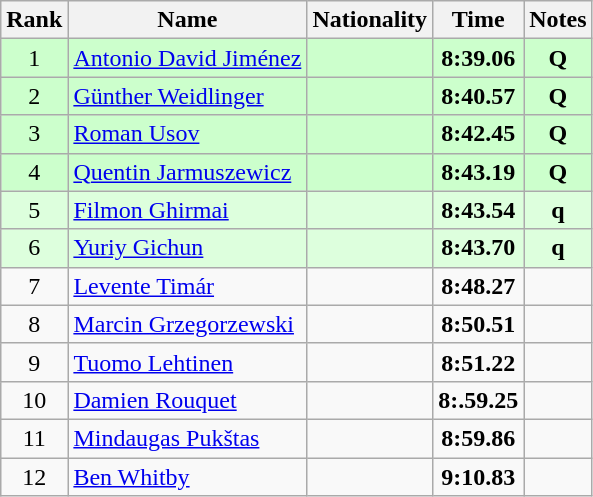<table class="wikitable sortable" style="text-align:center">
<tr>
<th>Rank</th>
<th>Name</th>
<th>Nationality</th>
<th>Time</th>
<th>Notes</th>
</tr>
<tr bgcolor=ccffcc>
<td>1</td>
<td align=left><a href='#'>Antonio David Jiménez</a></td>
<td align=left></td>
<td><strong>8:39.06</strong></td>
<td><strong>Q</strong></td>
</tr>
<tr bgcolor=ccffcc>
<td>2</td>
<td align=left><a href='#'>Günther Weidlinger</a></td>
<td align=left></td>
<td><strong>8:40.57</strong></td>
<td><strong>Q</strong></td>
</tr>
<tr bgcolor=ccffcc>
<td>3</td>
<td align=left><a href='#'>Roman Usov</a></td>
<td align=left></td>
<td><strong>8:42.45</strong></td>
<td><strong>Q</strong></td>
</tr>
<tr bgcolor=ccffcc>
<td>4</td>
<td align=left><a href='#'>Quentin Jarmuszewicz</a></td>
<td align=left></td>
<td><strong>8:43.19</strong></td>
<td><strong>Q</strong></td>
</tr>
<tr bgcolor=ddffdd>
<td>5</td>
<td align=left><a href='#'>Filmon Ghirmai</a></td>
<td align=left></td>
<td><strong>8:43.54</strong></td>
<td><strong>q</strong></td>
</tr>
<tr bgcolor=ddffdd>
<td>6</td>
<td align=left><a href='#'>Yuriy Gichun</a></td>
<td align=left></td>
<td><strong>8:43.70</strong></td>
<td><strong>q</strong></td>
</tr>
<tr>
<td>7</td>
<td align=left><a href='#'>Levente Timár</a></td>
<td align=left></td>
<td><strong>8:48.27</strong></td>
<td></td>
</tr>
<tr>
<td>8</td>
<td align=left><a href='#'>Marcin Grzegorzewski</a></td>
<td align=left></td>
<td><strong>8:50.51</strong></td>
<td></td>
</tr>
<tr>
<td>9</td>
<td align=left><a href='#'>Tuomo Lehtinen</a></td>
<td align=left></td>
<td><strong>8:51.22</strong></td>
<td></td>
</tr>
<tr>
<td>10</td>
<td align=left><a href='#'>Damien Rouquet</a></td>
<td align=left></td>
<td><strong>8:.59.25</strong></td>
<td></td>
</tr>
<tr>
<td>11</td>
<td align=left><a href='#'>Mindaugas Pukštas</a></td>
<td align=left></td>
<td><strong>8:59.86</strong></td>
<td></td>
</tr>
<tr>
<td>12</td>
<td align=left><a href='#'>Ben Whitby</a></td>
<td align=left></td>
<td><strong>9:10.83</strong></td>
<td></td>
</tr>
</table>
